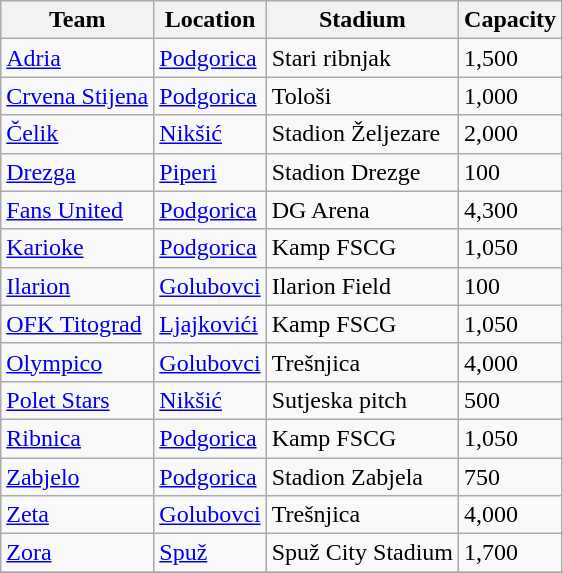<table class="wikitable">
<tr>
<th>Team</th>
<th>Location</th>
<th>Stadium</th>
<th>Capacity</th>
</tr>
<tr>
<td><a href='#'>Adria</a></td>
<td><a href='#'>Podgorica</a></td>
<td>Stari ribnjak</td>
<td>1,500</td>
</tr>
<tr>
<td><a href='#'>Crvena Stijena</a></td>
<td><a href='#'>Podgorica</a></td>
<td>Tološi</td>
<td>1,000</td>
</tr>
<tr>
<td><a href='#'>Čelik</a></td>
<td><a href='#'>Nikšić</a></td>
<td>Stadion Željezare</td>
<td>2,000</td>
</tr>
<tr>
<td><a href='#'>Drezga</a></td>
<td><a href='#'>Piperi</a></td>
<td>Stadion Drezge</td>
<td>100</td>
</tr>
<tr>
<td><a href='#'>Fans United</a></td>
<td><a href='#'>Podgorica</a></td>
<td>DG Arena</td>
<td>4,300</td>
</tr>
<tr>
<td><a href='#'>Karioke</a></td>
<td><a href='#'>Podgorica</a></td>
<td>Kamp FSCG</td>
<td>1,050</td>
</tr>
<tr>
<td><a href='#'>Ilarion</a></td>
<td><a href='#'>Golubovci</a></td>
<td>Ilarion Field</td>
<td>100</td>
</tr>
<tr>
<td><a href='#'>OFK Titograd</a></td>
<td><a href='#'>Ljajkovići</a></td>
<td>Kamp FSCG</td>
<td>1,050</td>
</tr>
<tr>
<td><a href='#'>Olympico</a></td>
<td><a href='#'>Golubovci</a></td>
<td>Trešnjica</td>
<td>4,000</td>
</tr>
<tr>
<td><a href='#'>Polet Stars</a></td>
<td><a href='#'>Nikšić</a></td>
<td>Sutjeska pitch</td>
<td>500</td>
</tr>
<tr>
<td><a href='#'>Ribnica</a></td>
<td><a href='#'>Podgorica</a></td>
<td>Kamp FSCG</td>
<td>1,050</td>
</tr>
<tr>
<td><a href='#'>Zabjelo</a></td>
<td><a href='#'>Podgorica</a></td>
<td>Stadion Zabjela</td>
<td>750</td>
</tr>
<tr>
<td><a href='#'>Zeta</a></td>
<td><a href='#'>Golubovci</a></td>
<td>Trešnjica</td>
<td>4,000</td>
</tr>
<tr>
<td><a href='#'>Zora</a></td>
<td><a href='#'>Spuž</a></td>
<td>Spuž City Stadium</td>
<td>1,700</td>
</tr>
<tr>
</tr>
</table>
